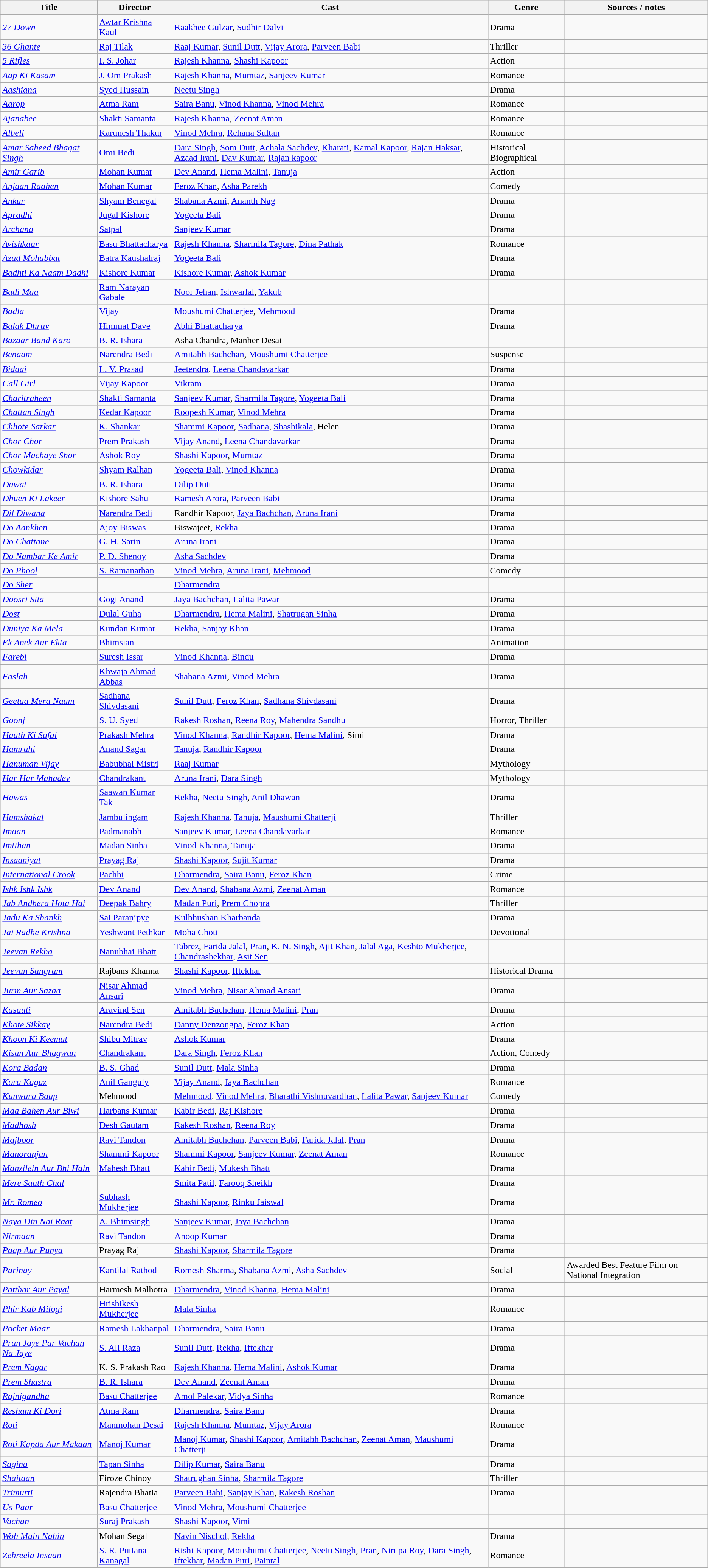<table class="wikitable">
<tr>
<th>Title</th>
<th>Director</th>
<th>Cast</th>
<th>Genre</th>
<th>Sources / notes</th>
</tr>
<tr>
<td><em><a href='#'>27 Down</a></em></td>
<td><a href='#'>Awtar Krishna Kaul</a></td>
<td><a href='#'>Raakhee Gulzar</a>, <a href='#'>Sudhir Dalvi</a></td>
<td>Drama</td>
<td></td>
</tr>
<tr>
<td><em><a href='#'>36 Ghante</a></em></td>
<td><a href='#'>Raj Tilak</a></td>
<td><a href='#'>Raaj Kumar</a>, <a href='#'>Sunil Dutt</a>, <a href='#'>Vijay Arora</a>, <a href='#'>Parveen Babi</a></td>
<td>Thriller</td>
<td></td>
</tr>
<tr>
<td><em><a href='#'>5 Rifles</a></em></td>
<td><a href='#'>I. S. Johar</a></td>
<td><a href='#'>Rajesh Khanna</a>, <a href='#'>Shashi Kapoor</a></td>
<td>Action</td>
<td></td>
</tr>
<tr>
<td><em><a href='#'>Aap Ki Kasam</a></em></td>
<td><a href='#'>J. Om Prakash</a></td>
<td><a href='#'>Rajesh Khanna</a>, <a href='#'>Mumtaz</a>, <a href='#'>Sanjeev Kumar</a></td>
<td>Romance</td>
<td></td>
</tr>
<tr>
<td><em><a href='#'>Aashiana</a></em></td>
<td><a href='#'>Syed Hussain</a></td>
<td><a href='#'>Neetu Singh</a></td>
<td>Drama</td>
<td></td>
</tr>
<tr>
<td><em><a href='#'>Aarop</a></em></td>
<td><a href='#'>Atma Ram</a></td>
<td><a href='#'>Saira Banu</a>, <a href='#'>Vinod Khanna</a>, <a href='#'>Vinod Mehra</a></td>
<td>Romance</td>
<td></td>
</tr>
<tr>
<td><em><a href='#'>Ajanabee</a></em></td>
<td><a href='#'>Shakti Samanta</a></td>
<td><a href='#'>Rajesh Khanna</a>, <a href='#'>Zeenat Aman</a></td>
<td>Romance</td>
<td></td>
</tr>
<tr>
<td><em><a href='#'>Albeli</a></em></td>
<td><a href='#'>Karunesh Thakur</a></td>
<td><a href='#'>Vinod Mehra</a>, <a href='#'>Rehana Sultan</a></td>
<td>Romance</td>
<td></td>
</tr>
<tr>
<td><em><a href='#'>Amar Saheed Bhagat Singh</a></em></td>
<td><a href='#'>Omi Bedi</a></td>
<td><a href='#'>Dara Singh</a>, <a href='#'>Som Dutt</a>, <a href='#'>Achala Sachdev</a>, <a href='#'>Kharati</a>, <a href='#'>Kamal Kapoor</a>, <a href='#'>Rajan Haksar</a>, <a href='#'>Azaad Irani</a>, <a href='#'>Dav Kumar</a>, <a href='#'>Rajan kapoor</a></td>
<td>Historical Biographical</td>
<td></td>
</tr>
<tr>
<td><em><a href='#'>Amir Garib</a></em></td>
<td><a href='#'>Mohan Kumar</a></td>
<td><a href='#'>Dev Anand</a>, <a href='#'>Hema Malini</a>, <a href='#'>Tanuja</a></td>
<td>Action</td>
<td></td>
</tr>
<tr>
<td><em><a href='#'>Anjaan Raahen</a></em></td>
<td><a href='#'>Mohan Kumar</a></td>
<td><a href='#'>Feroz Khan</a>, <a href='#'>Asha Parekh</a></td>
<td>Comedy</td>
<td></td>
</tr>
<tr>
<td><em><a href='#'>Ankur</a></em></td>
<td><a href='#'>Shyam Benegal</a></td>
<td><a href='#'>Shabana Azmi</a>, <a href='#'>Ananth Nag</a></td>
<td>Drama</td>
<td></td>
</tr>
<tr>
<td><em><a href='#'>Apradhi</a></em></td>
<td><a href='#'>Jugal Kishore</a></td>
<td><a href='#'>Yogeeta Bali</a></td>
<td>Drama</td>
<td></td>
</tr>
<tr>
<td><em><a href='#'>Archana</a></em></td>
<td><a href='#'>Satpal</a></td>
<td><a href='#'>Sanjeev Kumar</a></td>
<td>Drama</td>
<td></td>
</tr>
<tr>
<td><em><a href='#'>Avishkaar</a></em></td>
<td><a href='#'>Basu Bhattacharya</a></td>
<td><a href='#'>Rajesh Khanna</a>, <a href='#'>Sharmila Tagore</a>, <a href='#'>Dina Pathak</a></td>
<td>Romance</td>
<td></td>
</tr>
<tr>
<td><em><a href='#'>Azad Mohabbat</a></em></td>
<td><a href='#'>Batra Kaushalraj</a></td>
<td><a href='#'>Yogeeta Bali</a></td>
<td>Drama</td>
<td></td>
</tr>
<tr>
<td><em><a href='#'>Badhti Ka Naam Dadhi</a></em></td>
<td><a href='#'>Kishore Kumar</a></td>
<td><a href='#'>Kishore Kumar</a>, <a href='#'>Ashok Kumar</a></td>
<td>Drama</td>
<td></td>
</tr>
<tr>
<td><em><a href='#'>Badi Maa</a></em></td>
<td><a href='#'>Ram Narayan Gabale</a></td>
<td><a href='#'>Noor Jehan</a>, <a href='#'>Ishwarlal</a>, <a href='#'>Yakub</a></td>
<td></td>
<td></td>
</tr>
<tr>
<td><em><a href='#'>Badla</a></em></td>
<td><a href='#'>Vijay</a></td>
<td><a href='#'>Moushumi Chatterjee</a>, <a href='#'>Mehmood</a></td>
<td>Drama</td>
<td></td>
</tr>
<tr>
<td><em><a href='#'>Balak Dhruv</a></em></td>
<td><a href='#'>Himmat Dave</a></td>
<td><a href='#'>Abhi Bhattacharya</a></td>
<td>Drama</td>
<td></td>
</tr>
<tr>
<td><em><a href='#'>Bazaar Band Karo</a></em></td>
<td><a href='#'>B. R. Ishara</a></td>
<td>Asha Chandra, Manher Desai</td>
<td></td>
<td></td>
</tr>
<tr>
<td><em><a href='#'>Benaam</a></em></td>
<td><a href='#'>Narendra Bedi</a></td>
<td><a href='#'>Amitabh Bachchan</a>, <a href='#'>Moushumi Chatterjee</a></td>
<td>Suspense</td>
<td></td>
</tr>
<tr>
<td><em><a href='#'>Bidaai</a></em></td>
<td><a href='#'>L. V. Prasad</a></td>
<td><a href='#'>Jeetendra</a>, <a href='#'>Leena Chandavarkar</a></td>
<td>Drama</td>
<td></td>
</tr>
<tr>
<td><em><a href='#'>Call Girl</a></em></td>
<td><a href='#'>Vijay Kapoor</a></td>
<td><a href='#'>Vikram</a></td>
<td>Drama</td>
<td></td>
</tr>
<tr>
<td><em><a href='#'>Charitraheen</a></em></td>
<td><a href='#'>Shakti Samanta</a></td>
<td><a href='#'>Sanjeev Kumar</a>, <a href='#'>Sharmila Tagore</a>, <a href='#'>Yogeeta Bali</a></td>
<td>Drama</td>
<td></td>
</tr>
<tr>
<td><em><a href='#'>Chattan Singh</a></em></td>
<td><a href='#'>Kedar Kapoor</a></td>
<td><a href='#'>Roopesh Kumar</a>, <a href='#'>Vinod Mehra</a></td>
<td>Drama</td>
<td></td>
</tr>
<tr>
<td><em><a href='#'>Chhote Sarkar</a></em></td>
<td><a href='#'>K. Shankar</a></td>
<td><a href='#'>Shammi Kapoor</a>, <a href='#'>Sadhana</a>, <a href='#'>Shashikala</a>, Helen</td>
<td>Drama</td>
<td></td>
</tr>
<tr>
<td><em><a href='#'>Chor Chor</a></em></td>
<td><a href='#'>Prem Prakash</a></td>
<td><a href='#'>Vijay Anand</a>, <a href='#'>Leena Chandavarkar</a></td>
<td>Drama</td>
<td></td>
</tr>
<tr>
<td><em><a href='#'>Chor Machaye Shor</a></em></td>
<td><a href='#'>Ashok Roy</a></td>
<td><a href='#'>Shashi Kapoor</a>, <a href='#'>Mumtaz</a></td>
<td>Drama</td>
<td></td>
</tr>
<tr>
<td><em><a href='#'>Chowkidar</a></em></td>
<td><a href='#'>Shyam Ralhan</a></td>
<td><a href='#'>Yogeeta Bali</a>, <a href='#'>Vinod Khanna</a></td>
<td>Drama</td>
<td></td>
</tr>
<tr>
<td><em><a href='#'>Dawat</a></em></td>
<td><a href='#'>B. R. Ishara</a></td>
<td><a href='#'>Dilip Dutt</a></td>
<td>Drama</td>
<td></td>
</tr>
<tr>
<td><em><a href='#'>Dhuen Ki Lakeer</a></em></td>
<td><a href='#'>Kishore Sahu</a></td>
<td><a href='#'>Ramesh Arora</a>, <a href='#'>Parveen Babi</a></td>
<td>Drama</td>
<td></td>
</tr>
<tr>
<td><em><a href='#'>Dil Diwana</a></em></td>
<td><a href='#'>Narendra Bedi</a></td>
<td>Randhir Kapoor,  <a href='#'>Jaya Bachchan</a>, <a href='#'>Aruna Irani</a></td>
<td>Drama</td>
<td></td>
</tr>
<tr>
<td><em><a href='#'>Do Aankhen</a></em></td>
<td><a href='#'>Ajoy Biswas</a></td>
<td>Biswajeet, <a href='#'>Rekha</a></td>
<td>Drama</td>
<td></td>
</tr>
<tr>
<td><em><a href='#'>Do Chattane</a></em></td>
<td><a href='#'>G. H. Sarin</a></td>
<td><a href='#'>Aruna Irani</a></td>
<td>Drama</td>
<td></td>
</tr>
<tr>
<td><em><a href='#'>Do Nambar Ke Amir</a></em></td>
<td><a href='#'>P. D. Shenoy</a></td>
<td><a href='#'>Asha Sachdev</a></td>
<td>Drama</td>
<td></td>
</tr>
<tr>
<td><em><a href='#'>Do Phool</a></em></td>
<td><a href='#'>S. Ramanathan</a></td>
<td><a href='#'>Vinod Mehra</a>, <a href='#'>Aruna Irani</a>, <a href='#'>Mehmood</a></td>
<td>Comedy</td>
<td></td>
</tr>
<tr>
<td><em><a href='#'>Do Sher</a></em></td>
<td></td>
<td><a href='#'>Dharmendra</a></td>
<td></td>
<td></td>
</tr>
<tr>
<td><em><a href='#'>Doosri Sita</a></em></td>
<td><a href='#'>Gogi Anand</a></td>
<td><a href='#'>Jaya Bachchan</a>, <a href='#'>Lalita Pawar</a></td>
<td>Drama</td>
<td></td>
</tr>
<tr>
<td><em><a href='#'>Dost</a></em></td>
<td><a href='#'>Dulal Guha</a></td>
<td><a href='#'>Dharmendra</a>, <a href='#'>Hema Malini</a>, <a href='#'>Shatrugan Sinha</a></td>
<td>Drama</td>
<td></td>
</tr>
<tr>
<td><em><a href='#'>Duniya Ka Mela</a></em></td>
<td><a href='#'>Kundan Kumar</a></td>
<td><a href='#'>Rekha</a>, <a href='#'>Sanjay Khan</a></td>
<td>Drama</td>
<td></td>
</tr>
<tr>
<td><em><a href='#'>Ek Anek Aur Ekta</a></em></td>
<td><a href='#'>Bhimsian</a></td>
<td></td>
<td>Animation</td>
<td></td>
</tr>
<tr>
<td><em><a href='#'>Farebi</a></em></td>
<td><a href='#'>Suresh Issar</a></td>
<td><a href='#'>Vinod Khanna</a>, <a href='#'>Bindu</a></td>
<td>Drama</td>
<td></td>
</tr>
<tr>
<td><em><a href='#'>Faslah</a></em></td>
<td><a href='#'>Khwaja Ahmad Abbas</a></td>
<td><a href='#'>Shabana Azmi</a>, <a href='#'>Vinod Mehra</a></td>
<td>Drama</td>
<td></td>
</tr>
<tr>
<td><em><a href='#'>Geetaa Mera Naam</a></em></td>
<td><a href='#'>Sadhana Shivdasani</a></td>
<td><a href='#'>Sunil Dutt</a>, <a href='#'>Feroz Khan</a>, <a href='#'>Sadhana Shivdasani</a></td>
<td>Drama</td>
<td></td>
</tr>
<tr>
<td><em><a href='#'>Goonj</a></em></td>
<td><a href='#'>S. U. Syed</a></td>
<td><a href='#'>Rakesh Roshan</a>, <a href='#'>Reena Roy</a>, <a href='#'>Mahendra Sandhu</a></td>
<td>Horror, Thriller</td>
<td></td>
</tr>
<tr>
<td><em><a href='#'>Haath Ki Safai</a></em></td>
<td><a href='#'>Prakash Mehra</a></td>
<td><a href='#'>Vinod Khanna</a>, <a href='#'>Randhir Kapoor</a>, <a href='#'>Hema Malini</a>, Simi</td>
<td>Drama</td>
<td></td>
</tr>
<tr>
<td><em><a href='#'>Hamrahi</a></em></td>
<td><a href='#'>Anand Sagar</a></td>
<td><a href='#'>Tanuja</a>, <a href='#'>Randhir Kapoor</a></td>
<td>Drama</td>
<td></td>
</tr>
<tr>
<td><em><a href='#'>Hanuman Vijay</a></em></td>
<td><a href='#'>Babubhai Mistri</a></td>
<td><a href='#'>Raaj Kumar</a></td>
<td>Mythology</td>
<td></td>
</tr>
<tr>
<td><em><a href='#'>Har Har Mahadev</a></em></td>
<td><a href='#'>Chandrakant</a></td>
<td><a href='#'>Aruna Irani</a>, <a href='#'>Dara Singh</a></td>
<td>Mythology</td>
<td></td>
</tr>
<tr>
<td><em><a href='#'>Hawas</a></em></td>
<td><a href='#'>Saawan Kumar Tak</a></td>
<td><a href='#'>Rekha</a>, <a href='#'>Neetu Singh</a>, <a href='#'>Anil Dhawan</a></td>
<td>Drama</td>
<td></td>
</tr>
<tr>
<td><em><a href='#'>Humshakal</a></em></td>
<td><a href='#'>Jambulingam</a></td>
<td><a href='#'>Rajesh Khanna</a>, <a href='#'>Tanuja</a>, <a href='#'>Maushumi Chatterji</a></td>
<td>Thriller</td>
<td></td>
</tr>
<tr>
<td><em><a href='#'>Imaan</a></em></td>
<td><a href='#'>Padmanabh</a></td>
<td><a href='#'>Sanjeev Kumar</a>, <a href='#'>Leena Chandavarkar</a></td>
<td>Romance</td>
<td></td>
</tr>
<tr>
<td><em><a href='#'>Imtihan</a></em></td>
<td><a href='#'>Madan Sinha</a></td>
<td><a href='#'>Vinod Khanna</a>, <a href='#'>Tanuja</a></td>
<td>Drama</td>
<td></td>
</tr>
<tr>
<td><em><a href='#'>Insaaniyat</a></em></td>
<td><a href='#'>Prayag Raj</a></td>
<td><a href='#'>Shashi Kapoor</a>, <a href='#'>Sujit Kumar</a></td>
<td>Drama</td>
<td></td>
</tr>
<tr>
<td><em><a href='#'>International Crook</a></em></td>
<td><a href='#'>Pachhi</a></td>
<td><a href='#'>Dharmendra</a>, <a href='#'>Saira Banu</a>, <a href='#'>Feroz Khan</a></td>
<td>Crime</td>
<td></td>
</tr>
<tr>
<td><em><a href='#'>Ishk Ishk Ishk</a></em></td>
<td><a href='#'>Dev Anand</a></td>
<td><a href='#'>Dev Anand</a>, <a href='#'>Shabana Azmi</a>, <a href='#'>Zeenat Aman</a></td>
<td>Romance</td>
<td></td>
</tr>
<tr>
<td><em><a href='#'>Jab Andhera Hota Hai</a></em></td>
<td><a href='#'>Deepak Bahry</a></td>
<td><a href='#'>Madan Puri</a>, <a href='#'>Prem Chopra</a></td>
<td>Thriller</td>
<td></td>
</tr>
<tr>
<td><em><a href='#'>Jadu Ka Shankh</a></em></td>
<td><a href='#'>Sai Paranjpye</a></td>
<td><a href='#'>Kulbhushan Kharbanda</a></td>
<td>Drama</td>
<td></td>
</tr>
<tr>
<td><em><a href='#'>Jai Radhe Krishna</a></em></td>
<td><a href='#'>Yeshwant Pethkar</a></td>
<td><a href='#'>Moha Choti</a></td>
<td>Devotional</td>
<td></td>
</tr>
<tr>
<td><em><a href='#'>Jeevan Rekha</a></em></td>
<td><a href='#'>Nanubhai Bhatt</a></td>
<td><a href='#'>Tabrez</a>, <a href='#'>Farida Jalal</a>, <a href='#'>Pran</a>, <a href='#'>K. N. Singh</a>, <a href='#'>Ajit Khan</a>, <a href='#'>Jalal Aga</a>, <a href='#'>Keshto Mukherjee</a>, <a href='#'>Chandrashekhar</a>, <a href='#'>Asit Sen</a></td>
<td></td>
<td></td>
</tr>
<tr>
<td><em><a href='#'>Jeevan Sangram</a></em></td>
<td>Rajbans Khanna</td>
<td><a href='#'>Shashi Kapoor</a>, <a href='#'>Iftekhar</a></td>
<td>Historical Drama</td>
<td></td>
</tr>
<tr>
<td><em><a href='#'>Jurm Aur Sazaa</a></em></td>
<td><a href='#'>Nisar Ahmad Ansari</a></td>
<td><a href='#'>Vinod Mehra</a>, <a href='#'>Nisar Ahmad Ansari</a></td>
<td>Drama</td>
<td></td>
</tr>
<tr>
<td><em><a href='#'>Kasauti</a></em></td>
<td><a href='#'>Aravind Sen</a></td>
<td><a href='#'>Amitabh Bachchan</a>, <a href='#'>Hema Malini</a>, <a href='#'>Pran</a></td>
<td>Drama</td>
<td></td>
</tr>
<tr>
<td><em><a href='#'>Khote Sikkay</a></em></td>
<td><a href='#'>Narendra Bedi</a></td>
<td><a href='#'>Danny Denzongpa</a>, <a href='#'>Feroz Khan</a></td>
<td>Action</td>
<td></td>
</tr>
<tr>
<td><em><a href='#'>Khoon Ki Keemat</a></em></td>
<td><a href='#'>Shibu Mitrav</a></td>
<td><a href='#'>Ashok Kumar</a></td>
<td>Drama</td>
<td></td>
</tr>
<tr>
<td><em><a href='#'>Kisan Aur Bhagwan</a></em></td>
<td><a href='#'>Chandrakant</a></td>
<td><a href='#'>Dara Singh</a>, <a href='#'>Feroz Khan</a></td>
<td>Action, Comedy</td>
<td></td>
</tr>
<tr>
<td><em><a href='#'>Kora Badan</a></em></td>
<td><a href='#'>B. S. Ghad</a></td>
<td><a href='#'>Sunil Dutt</a>, <a href='#'>Mala Sinha</a></td>
<td>Drama</td>
<td></td>
</tr>
<tr>
<td><em><a href='#'>Kora Kagaz</a></em></td>
<td><a href='#'>Anil Ganguly</a></td>
<td><a href='#'>Vijay Anand</a>, <a href='#'>Jaya Bachchan</a></td>
<td>Romance</td>
<td></td>
</tr>
<tr>
<td><em><a href='#'>Kunwara Baap</a></em></td>
<td>Mehmood</td>
<td><a href='#'>Mehmood</a>, <a href='#'>Vinod Mehra</a>, <a href='#'>Bharathi Vishnuvardhan</a>, <a href='#'>Lalita Pawar</a>, <a href='#'>Sanjeev Kumar</a></td>
<td>Comedy</td>
<td></td>
</tr>
<tr>
<td><em><a href='#'>Maa Bahen Aur Biwi</a></em></td>
<td><a href='#'>Harbans Kumar</a></td>
<td><a href='#'>Kabir Bedi</a>, <a href='#'>Raj Kishore</a></td>
<td>Drama</td>
<td></td>
</tr>
<tr>
<td><em><a href='#'>Madhosh</a></em></td>
<td><a href='#'>Desh Gautam</a></td>
<td><a href='#'>Rakesh Roshan</a>, <a href='#'>Reena Roy</a></td>
<td>Drama</td>
<td></td>
</tr>
<tr>
<td><em><a href='#'>Majboor</a></em></td>
<td><a href='#'>Ravi Tandon</a></td>
<td><a href='#'>Amitabh Bachchan</a>, <a href='#'>Parveen Babi</a>, <a href='#'>Farida Jalal</a>, <a href='#'>Pran</a></td>
<td>Drama</td>
<td></td>
</tr>
<tr>
<td><em><a href='#'>Manoranjan</a></em></td>
<td><a href='#'>Shammi Kapoor</a></td>
<td><a href='#'>Shammi Kapoor</a>, <a href='#'>Sanjeev Kumar</a>, <a href='#'>Zeenat Aman</a></td>
<td>Romance</td>
<td></td>
</tr>
<tr>
<td><em><a href='#'>Manzilein Aur Bhi Hain</a></em></td>
<td><a href='#'>Mahesh Bhatt</a></td>
<td><a href='#'>Kabir Bedi</a>, <a href='#'>Mukesh Bhatt</a></td>
<td>Drama</td>
<td></td>
</tr>
<tr>
<td><em><a href='#'>Mere Saath Chal</a></em></td>
<td></td>
<td><a href='#'>Smita Patil</a>, <a href='#'>Farooq Sheikh</a></td>
<td>Drama</td>
<td></td>
</tr>
<tr>
<td><em><a href='#'>Mr. Romeo</a></em></td>
<td><a href='#'>Subhash Mukherjee</a></td>
<td><a href='#'>Shashi Kapoor</a>, <a href='#'>Rinku Jaiswal</a></td>
<td>Drama</td>
<td></td>
</tr>
<tr>
<td><em><a href='#'>Naya Din Nai Raat</a></em></td>
<td><a href='#'>A. Bhimsingh</a></td>
<td><a href='#'>Sanjeev Kumar</a>, <a href='#'>Jaya Bachchan</a></td>
<td>Drama</td>
<td></td>
</tr>
<tr>
<td><em><a href='#'>Nirmaan</a></em></td>
<td><a href='#'>Ravi Tandon</a></td>
<td><a href='#'>Anoop Kumar</a></td>
<td>Drama</td>
<td></td>
</tr>
<tr>
<td><em><a href='#'>Paap Aur Punya</a></em></td>
<td>Prayag Raj</td>
<td><a href='#'>Shashi Kapoor</a>, <a href='#'>Sharmila Tagore</a></td>
<td>Drama</td>
<td></td>
</tr>
<tr>
<td><em><a href='#'>Parinay</a></em></td>
<td><a href='#'>Kantilal Rathod</a></td>
<td><a href='#'>Romesh Sharma</a>, <a href='#'>Shabana Azmi</a>, <a href='#'>Asha Sachdev</a></td>
<td>Social</td>
<td>Awarded Best Feature Film on National Integration</td>
</tr>
<tr>
<td><em><a href='#'>Patthar Aur Payal</a></em></td>
<td>Harmesh Malhotra</td>
<td><a href='#'>Dharmendra</a>, <a href='#'>Vinod Khanna</a>, <a href='#'>Hema Malini</a></td>
<td>Drama</td>
<td></td>
</tr>
<tr>
<td><em><a href='#'>Phir Kab Milogi</a></em></td>
<td><a href='#'>Hrishikesh Mukherjee</a></td>
<td><a href='#'>Mala Sinha</a></td>
<td>Romance</td>
<td></td>
</tr>
<tr>
<td><em><a href='#'>Pocket Maar</a></em></td>
<td><a href='#'>Ramesh Lakhanpal</a></td>
<td><a href='#'>Dharmendra</a>, <a href='#'>Saira Banu</a></td>
<td>Drama</td>
<td></td>
</tr>
<tr>
<td><em><a href='#'>Pran Jaye Par Vachan Na Jaye</a></em></td>
<td><a href='#'>S. Ali Raza</a></td>
<td><a href='#'>Sunil Dutt</a>, <a href='#'>Rekha</a>, <a href='#'>Iftekhar</a></td>
<td>Drama</td>
<td></td>
</tr>
<tr>
<td><em><a href='#'>Prem Nagar</a></em></td>
<td>K. S. Prakash Rao</td>
<td><a href='#'>Rajesh Khanna</a>, <a href='#'>Hema Malini</a>, <a href='#'>Ashok Kumar</a></td>
<td>Drama</td>
<td></td>
</tr>
<tr>
<td><em><a href='#'>Prem Shastra</a></em></td>
<td><a href='#'>B. R. Ishara</a></td>
<td><a href='#'>Dev Anand</a>, <a href='#'>Zeenat Aman</a></td>
<td>Drama</td>
<td></td>
</tr>
<tr>
<td><em><a href='#'>Rajnigandha</a></em></td>
<td><a href='#'>Basu Chatterjee</a></td>
<td><a href='#'>Amol Palekar</a>, <a href='#'>Vidya Sinha</a></td>
<td>Romance</td>
<td></td>
</tr>
<tr>
<td><em><a href='#'>Resham Ki Dori</a></em></td>
<td><a href='#'>Atma Ram</a></td>
<td><a href='#'>Dharmendra</a>, <a href='#'>Saira Banu</a></td>
<td>Drama</td>
<td></td>
</tr>
<tr>
<td><em><a href='#'>Roti</a></em></td>
<td><a href='#'>Manmohan Desai</a></td>
<td><a href='#'>Rajesh Khanna</a>, <a href='#'>Mumtaz</a>, <a href='#'>Vijay Arora</a></td>
<td>Romance</td>
<td></td>
</tr>
<tr>
<td><em><a href='#'>Roti Kapda Aur Makaan</a></em></td>
<td><a href='#'>Manoj Kumar</a></td>
<td><a href='#'>Manoj Kumar</a>, <a href='#'>Shashi Kapoor</a>, <a href='#'>Amitabh Bachchan</a>, <a href='#'>Zeenat Aman</a>, <a href='#'>Maushumi Chatterji</a></td>
<td>Drama</td>
<td></td>
</tr>
<tr>
<td><em><a href='#'>Sagina</a></em></td>
<td><a href='#'>Tapan Sinha</a></td>
<td><a href='#'>Dilip Kumar</a>, <a href='#'>Saira Banu</a></td>
<td>Drama</td>
<td></td>
</tr>
<tr>
<td><em><a href='#'>Shaitaan</a></em></td>
<td>Firoze Chinoy</td>
<td><a href='#'>Shatrughan Sinha</a>, <a href='#'>Sharmila Tagore</a></td>
<td>Thriller</td>
<td></td>
</tr>
<tr>
<td><em><a href='#'>Trimurti</a></em></td>
<td>Rajendra Bhatia</td>
<td><a href='#'>Parveen Babi</a>, <a href='#'>Sanjay Khan</a>, <a href='#'>Rakesh Roshan</a></td>
<td>Drama</td>
<td></td>
</tr>
<tr>
<td><em><a href='#'>Us Paar</a></em></td>
<td><a href='#'>Basu Chatterjee</a></td>
<td><a href='#'>Vinod Mehra</a>, <a href='#'>Moushumi Chatterjee</a></td>
<td></td>
<td></td>
</tr>
<tr>
<td><em><a href='#'>Vachan</a></em></td>
<td><a href='#'>Suraj Prakash</a></td>
<td><a href='#'>Shashi Kapoor</a>, <a href='#'>Vimi</a></td>
<td></td>
<td></td>
</tr>
<tr>
<td><em><a href='#'>Woh Main Nahin</a></em></td>
<td>Mohan Segal</td>
<td><a href='#'>Navin Nischol</a>, <a href='#'>Rekha</a></td>
<td>Drama</td>
<td></td>
</tr>
<tr>
<td><em><a href='#'>Zehreela Insaan</a></em></td>
<td><a href='#'>S. R. Puttana Kanagal</a></td>
<td><a href='#'>Rishi Kapoor</a>, <a href='#'>Moushumi Chatterjee</a>, <a href='#'>Neetu Singh</a>, <a href='#'>Pran</a>, <a href='#'>Nirupa Roy</a>, <a href='#'>Dara Singh</a>, <a href='#'>Iftekhar</a>, <a href='#'>Madan Puri</a>, <a href='#'>Paintal</a></td>
<td>Romance</td>
<td></td>
</tr>
</table>
